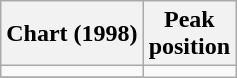<table class="wikitable sortable plainrowheaders">
<tr>
<th>Chart (1998)</th>
<th>Peak<br>position</th>
</tr>
<tr>
<td></td>
</tr>
<tr>
</tr>
</table>
